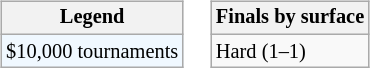<table>
<tr valign=top>
<td><br><table class=wikitable style="font-size:85%">
<tr>
<th>Legend</th>
</tr>
<tr style="background:#f0f8ff;">
<td>$10,000 tournaments</td>
</tr>
</table>
</td>
<td><br><table class=wikitable style="font-size:85%">
<tr>
<th>Finals by surface</th>
</tr>
<tr>
<td>Hard (1–1)</td>
</tr>
</table>
</td>
</tr>
</table>
